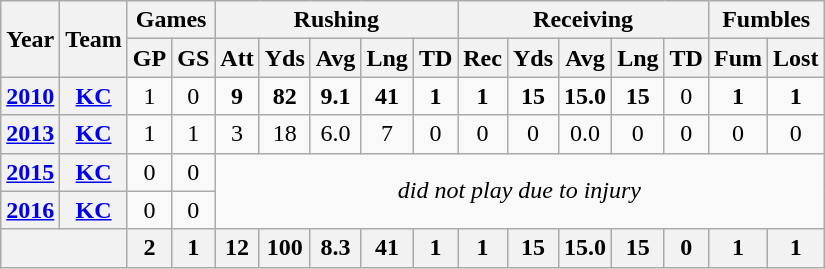<table class="wikitable" style="text-align:center;">
<tr>
<th rowspan="2">Year</th>
<th rowspan="2">Team</th>
<th colspan="2">Games</th>
<th colspan="5">Rushing</th>
<th colspan="5">Receiving</th>
<th colspan="2">Fumbles</th>
</tr>
<tr>
<th>GP</th>
<th>GS</th>
<th>Att</th>
<th>Yds</th>
<th>Avg</th>
<th>Lng</th>
<th>TD</th>
<th>Rec</th>
<th>Yds</th>
<th>Avg</th>
<th>Lng</th>
<th>TD</th>
<th>Fum</th>
<th>Lost</th>
</tr>
<tr>
<th><a href='#'>2010</a></th>
<th><a href='#'>KC</a></th>
<td>1</td>
<td>0</td>
<td><strong>9</strong></td>
<td><strong>82</strong></td>
<td><strong>9.1</strong></td>
<td><strong>41</strong></td>
<td><strong>1</strong></td>
<td><strong>1</strong></td>
<td><strong>15</strong></td>
<td><strong>15.0</strong></td>
<td><strong>15</strong></td>
<td>0</td>
<td><strong>1</strong></td>
<td><strong>1</strong></td>
</tr>
<tr>
<th><a href='#'>2013</a></th>
<th><a href='#'>KC</a></th>
<td>1</td>
<td>1</td>
<td>3</td>
<td>18</td>
<td>6.0</td>
<td>7</td>
<td>0</td>
<td>0</td>
<td>0</td>
<td>0.0</td>
<td>0</td>
<td>0</td>
<td>0</td>
<td>0</td>
</tr>
<tr>
<th><a href='#'>2015</a></th>
<th><a href='#'>KC</a></th>
<td>0</td>
<td>0</td>
<td colspan="12" rowspan="2"><em>did not play due to injury</em></td>
</tr>
<tr>
<th><a href='#'>2016</a></th>
<th><a href='#'>KC</a></th>
<td>0</td>
<td>0</td>
</tr>
<tr>
<th colspan="2"></th>
<th>2</th>
<th>1</th>
<th>12</th>
<th>100</th>
<th>8.3</th>
<th>41</th>
<th>1</th>
<th>1</th>
<th>15</th>
<th>15.0</th>
<th>15</th>
<th>0</th>
<th>1</th>
<th>1</th>
</tr>
</table>
